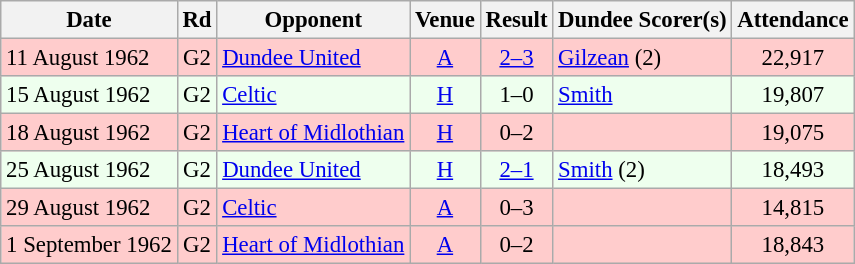<table class="wikitable sortable" style="font-size:95%; text-align:center">
<tr>
<th>Date</th>
<th>Rd</th>
<th>Opponent</th>
<th>Venue</th>
<th>Result</th>
<th>Dundee Scorer(s)</th>
<th>Attendance</th>
</tr>
<tr bgcolor="#FFCCCC">
<td align="left">11 August 1962</td>
<td>G2</td>
<td align="left"><a href='#'>Dundee United</a></td>
<td><a href='#'>A</a></td>
<td><a href='#'>2–3</a></td>
<td align="left"><a href='#'>Gilzean</a> (2)</td>
<td>22,917</td>
</tr>
<tr bgcolor="#EEFFEE">
<td align="left">15 August 1962</td>
<td>G2</td>
<td align="left"><a href='#'>Celtic</a></td>
<td><a href='#'>H</a></td>
<td>1–0</td>
<td align="left"><a href='#'>Smith</a></td>
<td>19,807</td>
</tr>
<tr bgcolor="#FFCCCC">
<td align="left">18 August 1962</td>
<td>G2</td>
<td align="left"><a href='#'>Heart of Midlothian</a></td>
<td><a href='#'>H</a></td>
<td>0–2</td>
<td></td>
<td>19,075</td>
</tr>
<tr bgcolor="#EEFFEE">
<td align="left">25 August 1962</td>
<td>G2</td>
<td align="left"><a href='#'>Dundee United</a></td>
<td><a href='#'>H</a></td>
<td><a href='#'>2–1</a></td>
<td align="left"><a href='#'>Smith</a> (2)</td>
<td>18,493</td>
</tr>
<tr bgcolor="#FFCCCC">
<td align="left">29 August 1962</td>
<td>G2</td>
<td align="left"><a href='#'>Celtic</a></td>
<td><a href='#'>A</a></td>
<td>0–3</td>
<td></td>
<td>14,815</td>
</tr>
<tr bgcolor="#FFCCCC">
<td align="left">1 September 1962</td>
<td>G2</td>
<td align="left"><a href='#'>Heart of Midlothian</a></td>
<td><a href='#'>A</a></td>
<td>0–2</td>
<td></td>
<td>18,843</td>
</tr>
</table>
